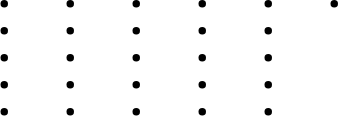<table>
<tr valign=top>
<td><br><ul><li></li><li></li><li></li><li></li><li></li></ul></td>
<td><br><ul><li></li><li></li><li></li><li></li><li></li></ul></td>
<td><br><ul><li></li><li></li><li></li><li></li><li></li></ul></td>
<td><br><ul><li></li><li></li><li></li><li></li><li></li></ul></td>
<td><br><ul><li></li><li></li><li></li><li></li><li></li></ul></td>
<td><br><ul><li></li></ul></td>
</tr>
</table>
